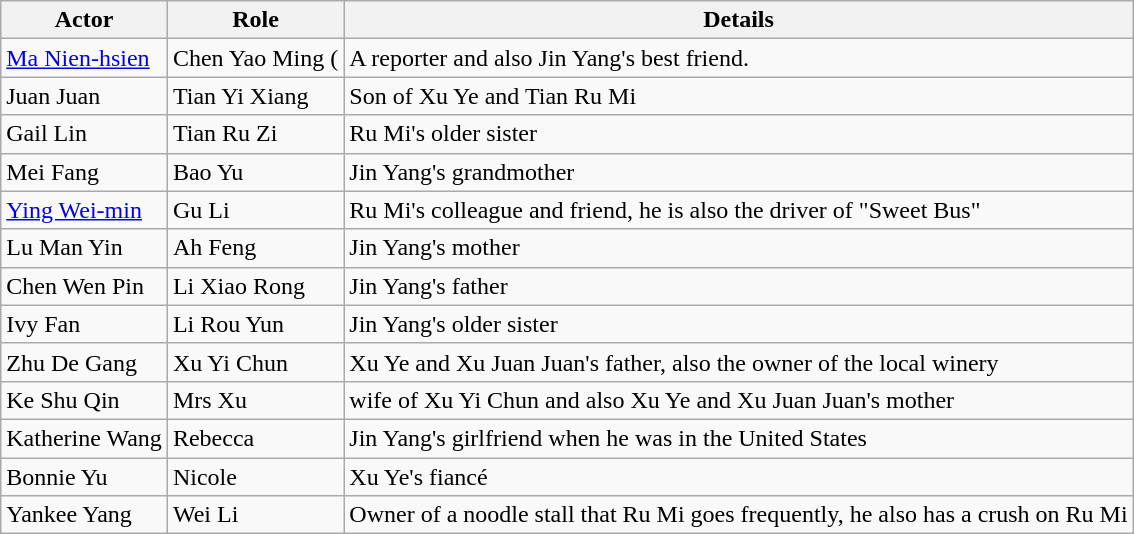<table class="wikitable">
<tr>
<th>Actor</th>
<th>Role</th>
<th>Details</th>
</tr>
<tr>
<td><a href='#'>Ma Nien-hsien</a></td>
<td>Chen Yao Ming (</td>
<td>A reporter and also Jin Yang's best friend.</td>
</tr>
<tr>
<td>Juan Juan</td>
<td>Tian Yi Xiang</td>
<td>Son of Xu Ye and Tian Ru Mi</td>
</tr>
<tr>
<td>Gail Lin</td>
<td>Tian Ru Zi</td>
<td>Ru Mi's older sister</td>
</tr>
<tr>
<td>Mei Fang</td>
<td>Bao Yu</td>
<td>Jin Yang's grandmother</td>
</tr>
<tr>
<td><a href='#'>Ying Wei-min</a></td>
<td>Gu Li</td>
<td>Ru Mi's colleague and friend, he is also the driver of "Sweet Bus"</td>
</tr>
<tr>
<td>Lu Man Yin</td>
<td>Ah Feng</td>
<td>Jin Yang's mother</td>
</tr>
<tr>
<td>Chen Wen Pin</td>
<td>Li Xiao Rong</td>
<td>Jin Yang's father</td>
</tr>
<tr>
<td>Ivy Fan</td>
<td>Li Rou Yun</td>
<td>Jin Yang's older sister</td>
</tr>
<tr>
<td>Zhu De Gang</td>
<td>Xu Yi Chun</td>
<td>Xu Ye and Xu Juan Juan's father, also the owner of the local winery</td>
</tr>
<tr>
<td>Ke Shu Qin</td>
<td>Mrs Xu</td>
<td>wife of Xu Yi Chun and also Xu Ye and Xu Juan Juan's mother</td>
</tr>
<tr>
<td>Katherine Wang</td>
<td>Rebecca</td>
<td>Jin Yang's girlfriend when he was in the United States</td>
</tr>
<tr>
<td>Bonnie Yu</td>
<td>Nicole</td>
<td>Xu Ye's fiancé</td>
</tr>
<tr>
<td>Yankee Yang</td>
<td>Wei Li</td>
<td>Owner of a noodle stall that Ru Mi goes frequently, he also has a crush on Ru Mi</td>
</tr>
</table>
